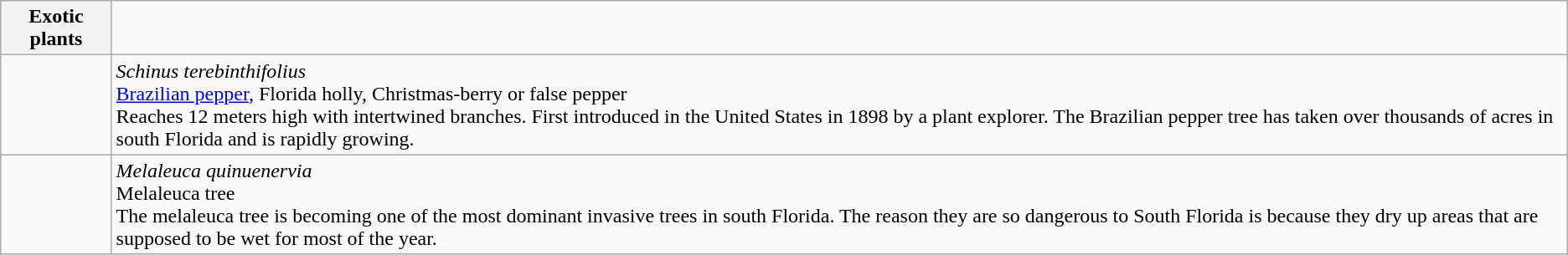<table class="wikitable">
<tr>
<th>Exotic plants</th>
</tr>
<tr>
<td><br></td>
<td><em>Schinus terebinthifolius</em><br><a href='#'>Brazilian pepper</a>, Florida holly, Christmas-berry or false pepper<br>Reaches 12 meters high with intertwined branches.  First introduced in the United States in 1898 by a plant explorer.  The Brazilian pepper tree has taken over thousands of acres in south Florida and is rapidly growing.</td>
</tr>
<tr>
<td><br></td>
<td><em>Melaleuca quinuenervia</em><br>Melaleuca tree<br>The melaleuca tree is becoming one of the most dominant invasive trees in south Florida.  The reason they are so dangerous to South Florida is because they dry up areas that are supposed to be wet for most of the year.</td>
</tr>
</table>
